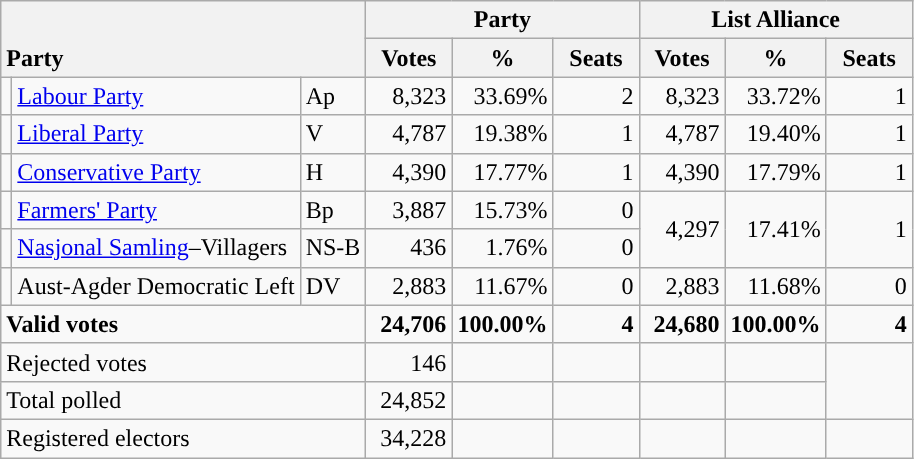<table class="wikitable" border="1" style="text-align:right;">
<tr>
<th style="text-align:left;" valign=bottom rowspan=2 colspan=3>Party</th>
<th colspan=3>Party</th>
<th colspan=3>List Alliance</th>
</tr>
<tr>
<th align=center valign=bottom width="50">Votes</th>
<th align=center valign=bottom width="50">%</th>
<th align=center valign=bottom width="50">Seats</th>
<th align=center valign=bottom width="50">Votes</th>
<th align=center valign=bottom width="50">%</th>
<th align=center valign=bottom width="50">Seats</th>
</tr>
<tr>
<td style="color:inherit;background:"></td>
<td align=left><a href='#'>Labour Party</a></td>
<td align=left>Ap</td>
<td>8,323</td>
<td>33.69%</td>
<td>2</td>
<td>8,323</td>
<td>33.72%</td>
<td>1</td>
</tr>
<tr>
<td style="color:inherit;background:"></td>
<td align=left><a href='#'>Liberal Party</a></td>
<td align=left>V</td>
<td>4,787</td>
<td>19.38%</td>
<td>1</td>
<td>4,787</td>
<td>19.40%</td>
<td>1</td>
</tr>
<tr>
<td style="color:inherit;background:"></td>
<td align=left><a href='#'>Conservative Party</a></td>
<td align=left>H</td>
<td>4,390</td>
<td>17.77%</td>
<td>1</td>
<td>4,390</td>
<td>17.79%</td>
<td>1</td>
</tr>
<tr>
<td style="color:inherit;background:"></td>
<td align=left><a href='#'>Farmers' Party</a></td>
<td align=left>Bp</td>
<td>3,887</td>
<td>15.73%</td>
<td>0</td>
<td rowspan=2>4,297</td>
<td rowspan=2>17.41%</td>
<td rowspan=2>1</td>
</tr>
<tr>
<td></td>
<td align=left><a href='#'>Nasjonal Samling</a>–Villagers</td>
<td align=left>NS-B</td>
<td>436</td>
<td>1.76%</td>
<td>0</td>
</tr>
<tr>
<td></td>
<td align=left>Aust-Agder Democratic Left</td>
<td align=left>DV</td>
<td>2,883</td>
<td>11.67%</td>
<td>0</td>
<td>2,883</td>
<td>11.68%</td>
<td>0</td>
</tr>
<tr style="font-weight:bold">
<td align=left colspan=3>Valid votes</td>
<td>24,706</td>
<td>100.00%</td>
<td>4</td>
<td>24,680</td>
<td>100.00%</td>
<td>4</td>
</tr>
<tr>
<td align=left colspan=3>Rejected votes</td>
<td>146</td>
<td></td>
<td></td>
<td></td>
<td></td>
</tr>
<tr>
<td align=left colspan=3>Total polled</td>
<td>24,852</td>
<td></td>
<td></td>
<td></td>
<td></td>
</tr>
<tr>
<td align=left colspan=3>Registered electors</td>
<td>34,228</td>
<td></td>
<td></td>
<td></td>
<td></td>
<td></td>
</tr>
</table>
